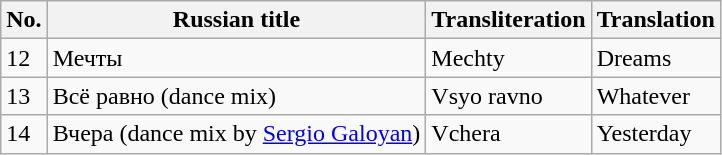<table class="wikitable">
<tr>
<th>No.</th>
<th>Russian title</th>
<th>Transliteration</th>
<th>Translation</th>
</tr>
<tr>
<td>12</td>
<td>Мечты</td>
<td>Mechty</td>
<td>Dreams</td>
</tr>
<tr>
<td>13</td>
<td>Всё равно (dance mix)</td>
<td>Vsyo ravno</td>
<td>Whatever</td>
</tr>
<tr>
<td>14</td>
<td>Вчера (dance mix by <a href='#'>Sergio Galoyan</a>)</td>
<td>Vchera</td>
<td>Yesterday</td>
</tr>
</table>
